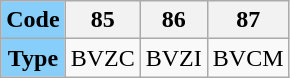<table class="wikitable"style="text-align:center;"style="font-size: 100%">
<tr>
<th style="background:lightskyblue;">Code</th>
<th>85</th>
<th>86</th>
<th>87</th>
</tr>
<tr>
<td style="background:lightskyblue;"><strong>Type</strong></td>
<td>BVZC</td>
<td>BVZI</td>
<td>BVCM</td>
</tr>
</table>
